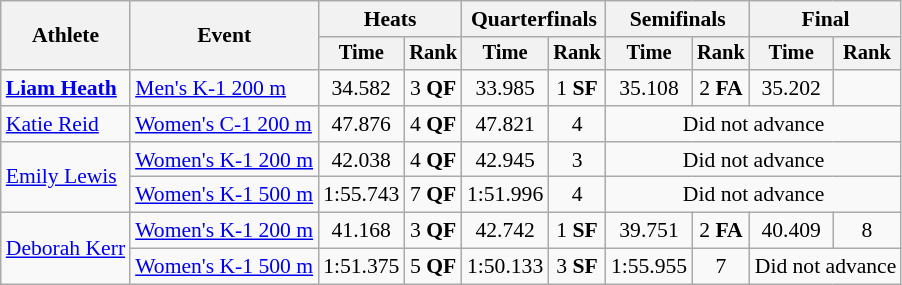<table class=wikitable style=font-size:90%;text-align:center>
<tr>
<th rowspan=2>Athlete</th>
<th rowspan=2>Event</th>
<th colspan=2>Heats</th>
<th colspan=2>Quarterfinals</th>
<th colspan=2>Semifinals</th>
<th colspan=2>Final</th>
</tr>
<tr style=font-size:95%>
<th>Time</th>
<th>Rank</th>
<th>Time</th>
<th>Rank</th>
<th>Time</th>
<th>Rank</th>
<th>Time</th>
<th>Rank</th>
</tr>
<tr>
<td align=left><strong><a href='#'>Liam Heath</a></strong></td>
<td align=left><a href='#'>Men's K-1 200 m</a></td>
<td>34.582</td>
<td>3 <strong>QF</strong></td>
<td>33.985</td>
<td>1 <strong>SF</strong></td>
<td>35.108</td>
<td>2 <strong>FA</strong></td>
<td>35.202</td>
<td></td>
</tr>
<tr>
<td align=left><a href='#'>Katie Reid</a></td>
<td align=left><a href='#'>Women's C-1 200 m</a></td>
<td>47.876</td>
<td>4 <strong>QF</strong></td>
<td>47.821</td>
<td>4</td>
<td colspan="4">Did not advance</td>
</tr>
<tr>
<td align=left rowspan=2><a href='#'>Emily Lewis</a></td>
<td align=left><a href='#'>Women's K-1 200 m</a></td>
<td>42.038</td>
<td>4 <strong>QF</strong></td>
<td>42.945</td>
<td>3</td>
<td colspan=4>Did not advance</td>
</tr>
<tr>
<td align=left><a href='#'>Women's K-1 500 m</a></td>
<td>1:55.743</td>
<td>7 <strong>QF</strong></td>
<td>1:51.996</td>
<td>4</td>
<td colspan="4">Did not advance</td>
</tr>
<tr>
<td align=left rowspan=2><a href='#'>Deborah Kerr</a></td>
<td align=left><a href='#'>Women's K-1 200 m</a></td>
<td>41.168</td>
<td>3 <strong>QF</strong></td>
<td>42.742</td>
<td>1 <strong>SF</strong></td>
<td>39.751</td>
<td>2 <strong>FA</strong></td>
<td>40.409</td>
<td>8</td>
</tr>
<tr>
<td align=left><a href='#'>Women's K-1 500 m</a></td>
<td>1:51.375</td>
<td>5 <strong>QF</strong></td>
<td>1:50.133</td>
<td>3 <strong>SF</strong></td>
<td>1:55.955</td>
<td>7</td>
<td colspan=2>Did not advance</td>
</tr>
</table>
